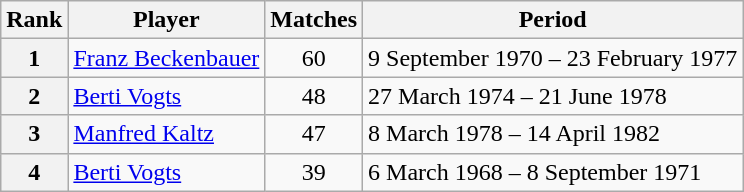<table class="wikitable sortable nowrap" style="text-align:center;">
<tr>
<th>Rank</th>
<th>Player</th>
<th>Matches</th>
<th class="unsortable">Period</th>
</tr>
<tr>
<th>1</th>
<td style="text-align:left"><a href='#'>Franz Beckenbauer</a></td>
<td>60</td>
<td style="text-align:left">9 September 1970 – 23 February 1977</td>
</tr>
<tr>
<th>2</th>
<td style="text-align:left"><a href='#'>Berti Vogts</a></td>
<td>48</td>
<td style="text-align:left">27 March 1974 – 21 June 1978</td>
</tr>
<tr>
<th>3</th>
<td style="text-align:left"><a href='#'>Manfred Kaltz</a></td>
<td>47</td>
<td style="text-align:left">8 March 1978 – 14 April 1982</td>
</tr>
<tr>
<th>4</th>
<td style="text-align:left"><a href='#'>Berti Vogts</a></td>
<td>39</td>
<td style="text-align:left">6 March 1968 – 8 September 1971</td>
</tr>
</table>
